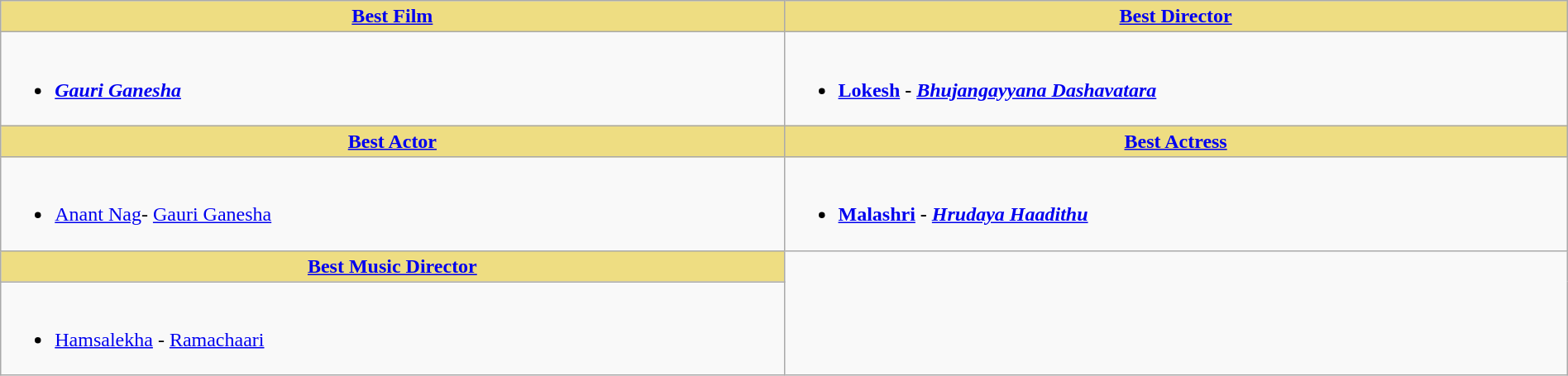<table class="wikitable" width=100% |>
<tr>
<th !  style="background:#eedd82; text-align:center; width:50%;"><a href='#'>Best Film</a></th>
<th !  style="background:#eedd82; text-align:center; width:50%;"><a href='#'>Best Director</a></th>
</tr>
<tr>
<td valign="top"><br><ul><li><strong><em><a href='#'>Gauri Ganesha</a></em></strong></li></ul></td>
<td valign="top"><br><ul><li><strong><a href='#'>Lokesh</a> -  <em><a href='#'>Bhujangayyana Dashavatara</a><strong><em></li></ul></td>
</tr>
<tr>
<th ! style="background:#eedd82; text-align:center;"><a href='#'>Best Actor</a></th>
<th ! style="background:#eedd82; text-align:center;"><a href='#'>Best Actress</a></th>
</tr>
<tr>
<td><br><ul><li></strong><a href='#'>Anant Nag</a>- </em><a href='#'>Gauri Ganesha</a></em></strong></li></ul></td>
<td><br><ul><li><strong><a href='#'>Malashri</a> - <em><a href='#'>Hrudaya Haadithu</a><strong><em></li></ul></td>
</tr>
<tr>
<th ! style="background:#eedd82; text-align:center;"><a href='#'>Best Music Director</a></th>
</tr>
<tr>
<td><br><ul><li></strong><a href='#'>Hamsalekha</a> - </em><a href='#'>Ramachaari</a></em></strong></li></ul></td>
</tr>
</table>
